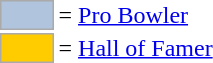<table>
<tr>
<td style="background-color:lightsteelblue; border:1px solid #aaaaaa; width:2em;"></td>
<td>= <a href='#'>Pro Bowler</a></td>
</tr>
<tr>
<td style="background-color:#FFCC00; border:1px solid #aaaaaa; width:2em;"></td>
<td>= <a href='#'>Hall of Famer</a></td>
</tr>
</table>
